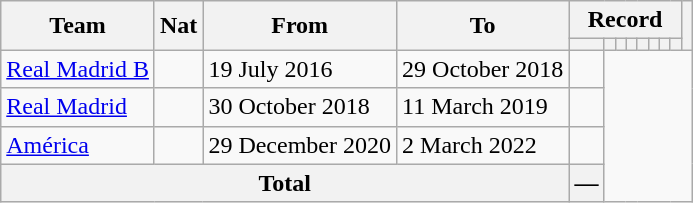<table class="wikitable" style="text-align: center">
<tr>
<th rowspan="2">Team</th>
<th rowspan="2">Nat</th>
<th rowspan="2">From</th>
<th rowspan="2">To</th>
<th colspan="8">Record</th>
<th rowspan=2></th>
</tr>
<tr>
<th></th>
<th></th>
<th></th>
<th></th>
<th></th>
<th></th>
<th></th>
<th></th>
</tr>
<tr>
<td align=left><a href='#'>Real Madrid B</a></td>
<td></td>
<td align=left>19 July 2016</td>
<td align=left>29 October 2018<br></td>
<td></td>
</tr>
<tr>
<td align=left><a href='#'>Real Madrid</a></td>
<td></td>
<td align=left>30 October 2018</td>
<td align=left>11 March 2019<br></td>
<td></td>
</tr>
<tr>
<td align=left><a href='#'>América</a></td>
<td></td>
<td align=left>29 December 2020</td>
<td align=left>2 March 2022<br></td>
<td></td>
</tr>
<tr>
<th colspan="4">Total<br></th>
<th>—</th>
</tr>
</table>
